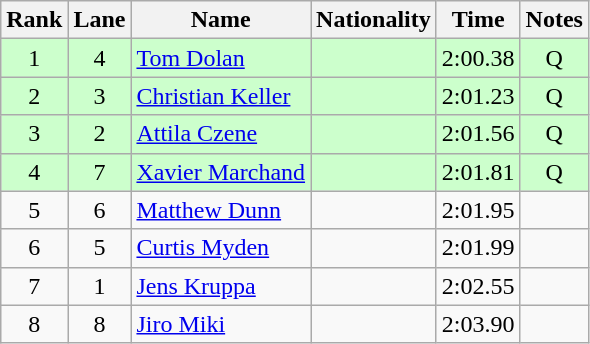<table class="wikitable sortable" style="text-align:center">
<tr>
<th>Rank</th>
<th>Lane</th>
<th>Name</th>
<th>Nationality</th>
<th>Time</th>
<th>Notes</th>
</tr>
<tr bgcolor=#ccffcc>
<td>1</td>
<td>4</td>
<td align=left><a href='#'>Tom Dolan</a></td>
<td align=left></td>
<td>2:00.38</td>
<td>Q</td>
</tr>
<tr bgcolor=#ccffcc>
<td>2</td>
<td>3</td>
<td align=left><a href='#'>Christian Keller</a></td>
<td align=left></td>
<td>2:01.23</td>
<td>Q</td>
</tr>
<tr bgcolor=#ccffcc>
<td>3</td>
<td>2</td>
<td align=left><a href='#'>Attila Czene</a></td>
<td align=left></td>
<td>2:01.56</td>
<td>Q</td>
</tr>
<tr bgcolor=#ccffcc>
<td>4</td>
<td>7</td>
<td align=left><a href='#'>Xavier Marchand</a></td>
<td align=left></td>
<td>2:01.81</td>
<td>Q</td>
</tr>
<tr>
<td>5</td>
<td>6</td>
<td align=left><a href='#'>Matthew Dunn</a></td>
<td align=left></td>
<td>2:01.95</td>
<td></td>
</tr>
<tr>
<td>6</td>
<td>5</td>
<td align=left><a href='#'>Curtis Myden</a></td>
<td align=left></td>
<td>2:01.99</td>
<td></td>
</tr>
<tr>
<td>7</td>
<td>1</td>
<td align=left><a href='#'>Jens Kruppa</a></td>
<td align=left></td>
<td>2:02.55</td>
<td></td>
</tr>
<tr>
<td>8</td>
<td>8</td>
<td align=left><a href='#'>Jiro Miki</a></td>
<td align=left></td>
<td>2:03.90</td>
<td></td>
</tr>
</table>
